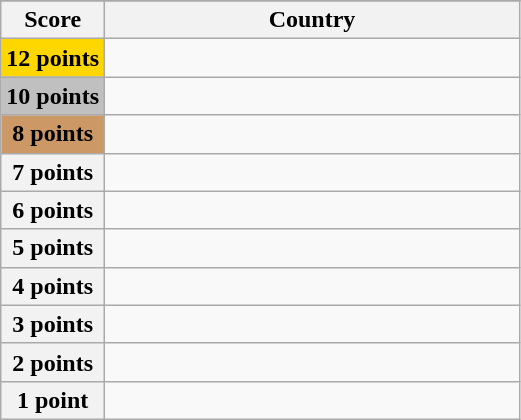<table class="wikitable">
<tr>
</tr>
<tr>
<th scope="col" width="20%">Score</th>
<th scope="col">Country</th>
</tr>
<tr>
<th scope="row" style="background:gold">12 points</th>
<td></td>
</tr>
<tr>
<th scope="row" style="background:silver">10 points</th>
<td></td>
</tr>
<tr>
<th scope="row" style="background:#CC9966">8 points</th>
<td></td>
</tr>
<tr>
<th scope="row">7 points</th>
<td></td>
</tr>
<tr>
<th scope="row">6 points</th>
<td></td>
</tr>
<tr>
<th scope="row">5 points</th>
<td></td>
</tr>
<tr>
<th scope="row">4 points</th>
<td></td>
</tr>
<tr>
<th scope="row">3 points</th>
<td></td>
</tr>
<tr>
<th scope="row">2 points</th>
<td></td>
</tr>
<tr>
<th scope="row">1 point</th>
<td></td>
</tr>
</table>
